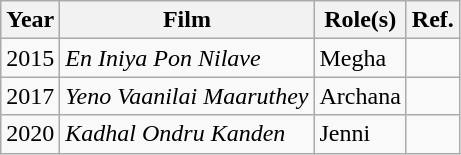<table class="wikitable sortable">
<tr>
<th>Year</th>
<th>Film</th>
<th>Role(s)</th>
<th>Ref.</th>
</tr>
<tr>
<td>2015</td>
<td><em>En Iniya Pon Nilave</em></td>
<td>Megha</td>
<td></td>
</tr>
<tr>
<td>2017</td>
<td><em>Yeno Vaanilai Maaruthey</em></td>
<td>Archana</td>
<td></td>
</tr>
<tr>
<td>2020</td>
<td><em>Kadhal Ondru Kanden</em></td>
<td>Jenni</td>
<td></td>
</tr>
</table>
